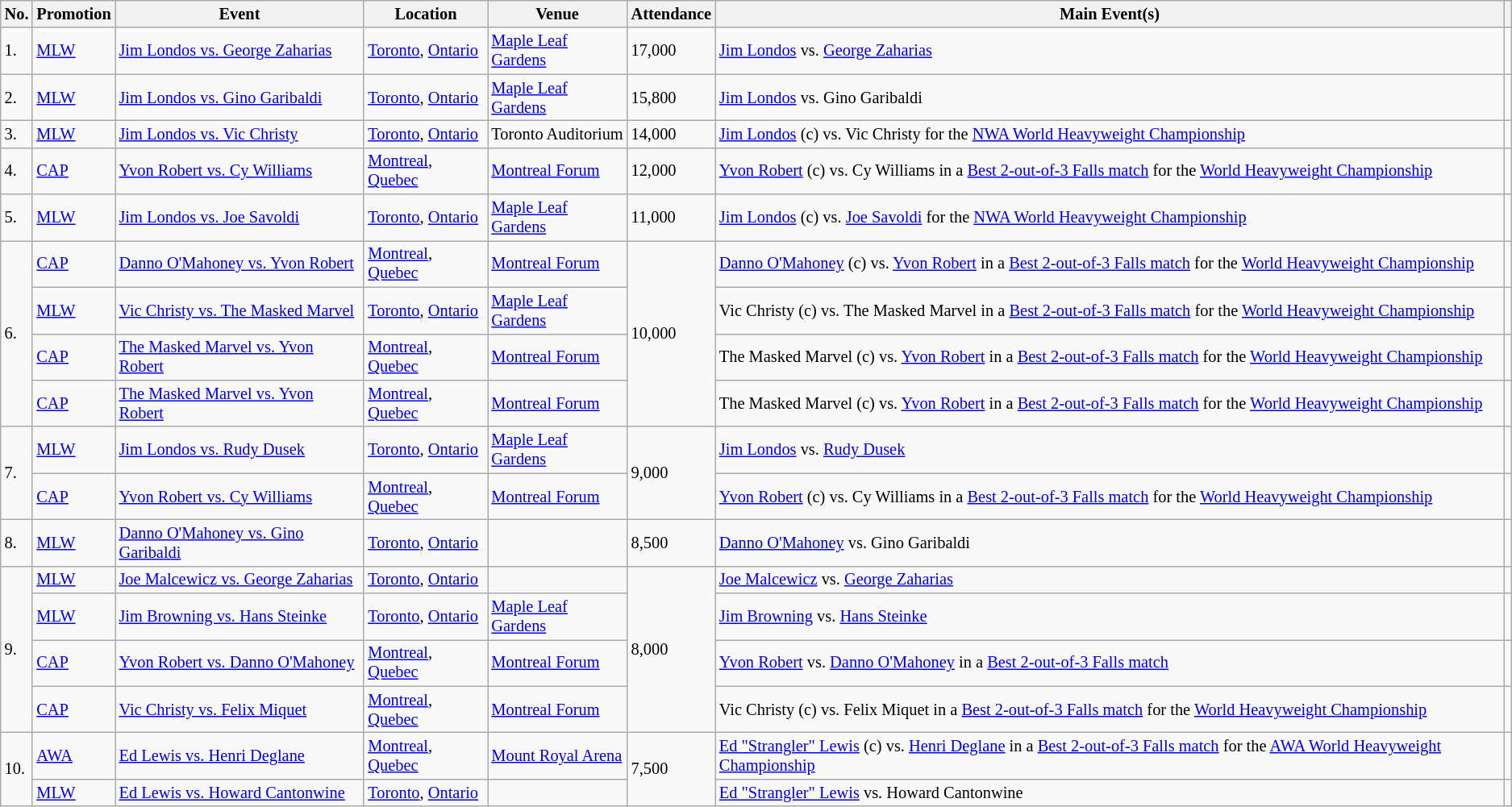<table class="wikitable sortable" style="font-size:85%;">
<tr>
<th>No.</th>
<th>Promotion</th>
<th>Event</th>
<th>Location</th>
<th>Venue</th>
<th>Attendance</th>
<th class=unsortable>Main Event(s)</th>
<th class=unsortable></th>
</tr>
<tr>
<td>1.</td>
<td><a href='#'>MLW</a></td>
<td><a href='#'>Jim Londos vs. George Zaharias</a> <br> </td>
<td><a href='#'>Toronto</a>, <a href='#'>Ontario</a></td>
<td><a href='#'>Maple Leaf Gardens</a></td>
<td>17,000</td>
<td><a href='#'>Jim Londos</a> vs. <a href='#'>George Zaharias</a></td>
<td></td>
</tr>
<tr>
<td>2.</td>
<td><a href='#'>MLW</a></td>
<td><a href='#'>Jim Londos vs. Gino Garibaldi</a> <br> </td>
<td><a href='#'>Toronto</a>, <a href='#'>Ontario</a></td>
<td><a href='#'>Maple Leaf Gardens</a></td>
<td>15,800</td>
<td><a href='#'>Jim Londos</a> vs. Gino Garibaldi</td>
<td></td>
</tr>
<tr>
<td>3.</td>
<td><a href='#'>MLW</a></td>
<td><a href='#'>Jim Londos vs. Vic Christy</a> <br> </td>
<td><a href='#'>Toronto</a>, <a href='#'>Ontario</a></td>
<td>Toronto Auditorium</td>
<td>14,000</td>
<td><a href='#'>Jim Londos</a> (c) vs. Vic Christy for the <a href='#'>NWA World Heavyweight Championship</a></td>
<td></td>
</tr>
<tr>
<td>4.</td>
<td><a href='#'>CAP</a></td>
<td><a href='#'>Yvon Robert vs. Cy Williams</a> <br> </td>
<td><a href='#'>Montreal</a>, <a href='#'>Quebec</a></td>
<td><a href='#'>Montreal Forum</a></td>
<td>12,000</td>
<td><a href='#'>Yvon Robert</a> (c) vs. Cy Williams in a <a href='#'>Best 2-out-of-3 Falls match</a> for the <a href='#'>World Heavyweight Championship</a></td>
<td></td>
</tr>
<tr>
<td>5.</td>
<td><a href='#'>MLW</a></td>
<td><a href='#'>Jim Londos vs. Joe Savoldi</a> <br> </td>
<td><a href='#'>Toronto</a>, <a href='#'>Ontario</a></td>
<td><a href='#'>Maple Leaf Gardens</a></td>
<td>11,000</td>
<td><a href='#'>Jim Londos</a> (c) vs. <a href='#'>Joe Savoldi</a> for the <a href='#'>NWA World Heavyweight Championship</a></td>
<td></td>
</tr>
<tr>
<td rowspan=4>6.</td>
<td><a href='#'>CAP</a></td>
<td><a href='#'>Danno O'Mahoney vs. Yvon Robert</a> <br> </td>
<td><a href='#'>Montreal</a>, <a href='#'>Quebec</a></td>
<td><a href='#'>Montreal Forum</a></td>
<td rowspan=4>10,000</td>
<td><a href='#'>Danno O'Mahoney</a> (c) vs. <a href='#'>Yvon Robert</a> in a <a href='#'>Best 2-out-of-3 Falls match</a> for the <a href='#'>World Heavyweight Championship</a></td>
<td></td>
</tr>
<tr>
<td><a href='#'>MLW</a></td>
<td><a href='#'>Vic Christy vs. The Masked Marvel</a> <br> </td>
<td><a href='#'>Toronto</a>, <a href='#'>Ontario</a></td>
<td><a href='#'>Maple Leaf Gardens</a></td>
<td>Vic Christy (c) vs. The Masked Marvel in a <a href='#'>Best 2-out-of-3 Falls match</a> for the <a href='#'>World Heavyweight Championship</a></td>
<td></td>
</tr>
<tr>
<td><a href='#'>CAP</a></td>
<td><a href='#'>The Masked Marvel vs. Yvon Robert</a> <br> </td>
<td><a href='#'>Montreal</a>, <a href='#'>Quebec</a></td>
<td><a href='#'>Montreal Forum</a></td>
<td>The Masked Marvel (c) vs. <a href='#'>Yvon Robert</a> in a <a href='#'>Best 2-out-of-3 Falls match</a> for the <a href='#'>World Heavyweight Championship</a></td>
<td></td>
</tr>
<tr>
<td><a href='#'>CAP</a></td>
<td><a href='#'>The Masked Marvel vs. Yvon Robert</a> <br> </td>
<td><a href='#'>Montreal</a>, <a href='#'>Quebec</a></td>
<td><a href='#'>Montreal Forum</a></td>
<td>The Masked Marvel (c) vs. <a href='#'>Yvon Robert</a> in a <a href='#'>Best 2-out-of-3 Falls match</a> for the <a href='#'>World Heavyweight Championship</a></td>
<td></td>
</tr>
<tr>
<td rowspan=2>7.</td>
<td><a href='#'>MLW</a></td>
<td><a href='#'>Jim Londos vs. Rudy Dusek</a> <br> </td>
<td><a href='#'>Toronto</a>, <a href='#'>Ontario</a></td>
<td><a href='#'>Maple Leaf Gardens</a></td>
<td rowspan=2>9,000</td>
<td><a href='#'>Jim Londos</a> vs. <a href='#'>Rudy Dusek</a></td>
<td></td>
</tr>
<tr>
<td><a href='#'>CAP</a></td>
<td><a href='#'>Yvon Robert vs. Cy Williams</a> <br> </td>
<td><a href='#'>Montreal</a>, <a href='#'>Quebec</a></td>
<td><a href='#'>Montreal Forum</a></td>
<td><a href='#'>Yvon Robert</a> (c) vs. Cy Williams in a <a href='#'>Best 2-out-of-3 Falls match</a> for the <a href='#'>World Heavyweight Championship</a></td>
<td></td>
</tr>
<tr>
<td>8.</td>
<td><a href='#'>MLW</a></td>
<td><a href='#'>Danno O'Mahoney vs. Gino Garibaldi</a> <br> </td>
<td><a href='#'>Toronto</a>, <a href='#'>Ontario</a></td>
<td></td>
<td>8,500</td>
<td><a href='#'>Danno O'Mahoney</a> vs. Gino Garibaldi</td>
<td></td>
</tr>
<tr>
<td rowspan=4>9.</td>
<td><a href='#'>MLW</a></td>
<td><a href='#'>Joe Malcewicz vs. George Zaharias</a> <br> </td>
<td><a href='#'>Toronto</a>, <a href='#'>Ontario</a></td>
<td></td>
<td rowspan=4>8,000</td>
<td><a href='#'>Joe Malcewicz</a> vs. <a href='#'>George Zaharias</a></td>
<td></td>
</tr>
<tr>
<td><a href='#'>MLW</a></td>
<td><a href='#'>Jim Browning vs. Hans Steinke</a> <br> </td>
<td><a href='#'>Toronto</a>, <a href='#'>Ontario</a></td>
<td><a href='#'>Maple Leaf Gardens</a></td>
<td><a href='#'>Jim Browning</a> vs. <a href='#'>Hans Steinke</a></td>
<td></td>
</tr>
<tr>
<td><a href='#'>CAP</a></td>
<td><a href='#'>Yvon Robert vs. Danno O'Mahoney</a> <br> </td>
<td><a href='#'>Montreal</a>, <a href='#'>Quebec</a></td>
<td><a href='#'>Montreal Forum</a></td>
<td><a href='#'>Yvon Robert</a> vs. <a href='#'>Danno O'Mahoney</a> in a <a href='#'>Best 2-out-of-3 Falls match</a></td>
<td></td>
</tr>
<tr>
<td><a href='#'>CAP</a></td>
<td><a href='#'>Vic Christy vs. Felix Miquet</a> <br> </td>
<td><a href='#'>Montreal</a>, <a href='#'>Quebec</a></td>
<td><a href='#'>Montreal Forum</a></td>
<td>Vic Christy (c) vs. Felix Miquet in a <a href='#'>Best 2-out-of-3 Falls match</a> for the <a href='#'>World Heavyweight Championship</a></td>
<td></td>
</tr>
<tr>
<td rowspan=2>10.</td>
<td><a href='#'>AWA</a></td>
<td><a href='#'>Ed Lewis vs. Henri Deglane</a> <br> </td>
<td><a href='#'>Montreal</a>, <a href='#'>Quebec</a></td>
<td><a href='#'>Mount Royal Arena</a></td>
<td rowspan=2>7,500</td>
<td><a href='#'>Ed "Strangler" Lewis</a> (c) vs. <a href='#'>Henri Deglane</a> in a <a href='#'>Best 2-out-of-3 Falls match</a> for the <a href='#'>AWA World Heavyweight Championship</a></td>
<td></td>
</tr>
<tr>
<td><a href='#'>MLW</a></td>
<td><a href='#'>Ed Lewis vs. Howard Cantonwine</a> <br> </td>
<td><a href='#'>Toronto</a>, <a href='#'>Ontario</a></td>
<td></td>
<td><a href='#'>Ed "Strangler" Lewis</a> vs. Howard Cantonwine</td>
<td></td>
</tr>
</table>
